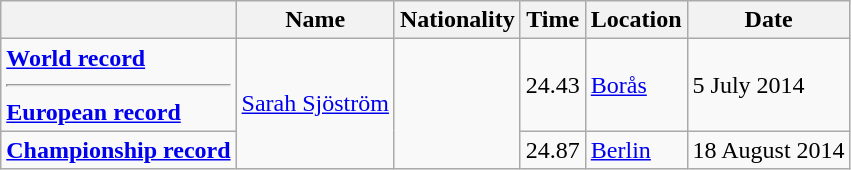<table class=wikitable>
<tr>
<th></th>
<th>Name</th>
<th>Nationality</th>
<th>Time</th>
<th>Location</th>
<th>Date</th>
</tr>
<tr>
<td><strong><a href='#'>World record</a><hr><a href='#'>European record</a></strong></td>
<td rowspan=2><a href='#'>Sarah Sjöström</a></td>
<td rowspan=2></td>
<td>24.43</td>
<td><a href='#'>Borås</a></td>
<td>5 July 2014</td>
</tr>
<tr>
<td><strong><a href='#'>Championship record</a></strong></td>
<td>24.87</td>
<td><a href='#'>Berlin</a></td>
<td>18 August 2014</td>
</tr>
</table>
